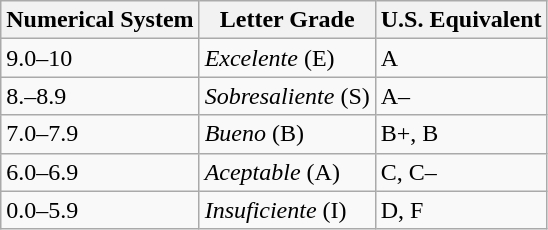<table class="wikitable">
<tr>
<th>Numerical System</th>
<th>Letter Grade</th>
<th>U.S. Equivalent</th>
</tr>
<tr>
<td>9.0–10</td>
<td><em>Excelente</em> (E)</td>
<td>A</td>
</tr>
<tr>
<td>8.–8.9</td>
<td><em>Sobresaliente</em> (S)</td>
<td>A–</td>
</tr>
<tr>
<td>7.0–7.9</td>
<td><em>Bueno</em> (B)</td>
<td>B+, B</td>
</tr>
<tr>
<td>6.0–6.9</td>
<td><em>Aceptable</em> (A)</td>
<td>C, C–</td>
</tr>
<tr>
<td>0.0–5.9</td>
<td><em>Insuficiente</em>  (I)</td>
<td>D, F</td>
</tr>
</table>
